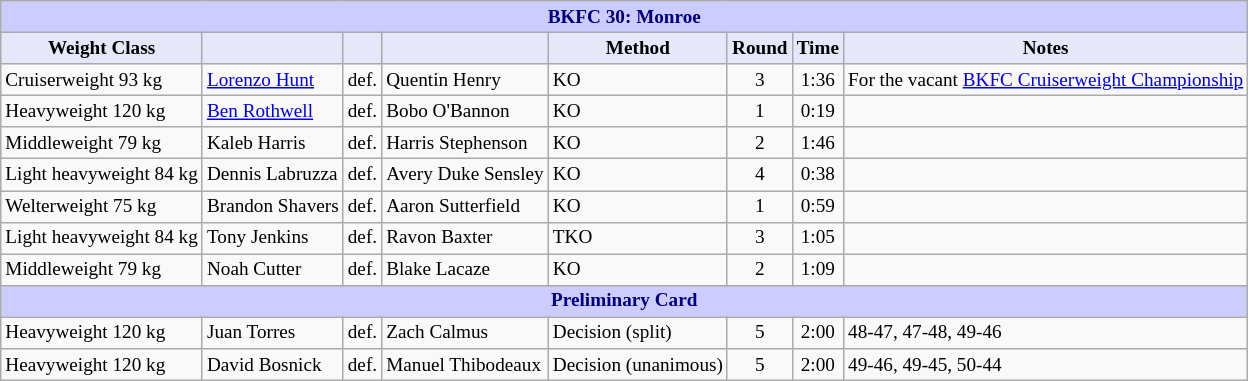<table class="wikitable" style="font-size: 80%;">
<tr>
<th colspan="8" style="background-color: #ccf; color: #000080; text-align: center;"><strong>BKFC 30: Monroe</strong></th>
</tr>
<tr>
<th colspan="1" style="background-color: #E6E8FA; color: #000000; text-align: center;">Weight Class</th>
<th colspan="1" style="background-color: #E6E8FA; color: #000000; text-align: center;"></th>
<th colspan="1" style="background-color: #E6E8FA; color: #000000; text-align: center;"></th>
<th colspan="1" style="background-color: #E6E8FA; color: #000000; text-align: center;"></th>
<th colspan="1" style="background-color: #E6E8FA; color: #000000; text-align: center;">Method</th>
<th colspan="1" style="background-color: #E6E8FA; color: #000000; text-align: center;">Round</th>
<th colspan="1" style="background-color: #E6E8FA; color: #000000; text-align: center;">Time</th>
<th colspan="1" style="background-color: #E6E8FA; color: #000000; text-align: center;">Notes</th>
</tr>
<tr>
<td>Cruiserweight 93 kg</td>
<td> <a href='#'>Lorenzo Hunt</a></td>
<td align=center>def.</td>
<td> Quentin Henry</td>
<td>KO</td>
<td align=center>3</td>
<td align=center>1:36</td>
<td>For the vacant <a href='#'>BKFC Cruiserweight Championship</a></td>
</tr>
<tr>
<td>Heavyweight 120 kg</td>
<td> <a href='#'>Ben Rothwell</a></td>
<td align=center>def.</td>
<td> Bobo O'Bannon</td>
<td>KO</td>
<td align=center>1</td>
<td align=center>0:19</td>
<td></td>
</tr>
<tr>
<td>Middleweight 79 kg</td>
<td> Kaleb Harris</td>
<td align=center>def.</td>
<td> Harris Stephenson</td>
<td>KO</td>
<td align=center>2</td>
<td align=center>1:46</td>
<td></td>
</tr>
<tr>
<td>Light heavyweight 84 kg</td>
<td> Dennis Labruzza</td>
<td align=center>def.</td>
<td> Avery Duke Sensley</td>
<td>KO</td>
<td align=center>4</td>
<td align=center>0:38</td>
<td></td>
</tr>
<tr>
<td>Welterweight 75 kg</td>
<td> Brandon Shavers</td>
<td align=center>def.</td>
<td> Aaron Sutterfield</td>
<td>KO</td>
<td align=center>1</td>
<td align=center>0:59</td>
<td></td>
</tr>
<tr>
<td>Light heavyweight 84 kg</td>
<td> Tony Jenkins</td>
<td align=center>def.</td>
<td> Ravon Baxter</td>
<td>TKO</td>
<td align=center>3</td>
<td align=center>1:05</td>
<td></td>
</tr>
<tr>
<td>Middleweight 79 kg</td>
<td> Noah Cutter</td>
<td align=center>def.</td>
<td> Blake Lacaze</td>
<td>KO</td>
<td align=center>2</td>
<td align=center>1:09</td>
<td></td>
</tr>
<tr>
<th colspan="8" style="background-color: #ccf; color: #000080; text-align: center;"><strong>Preliminary Card</strong></th>
</tr>
<tr>
<td>Heavyweight 120 kg</td>
<td> Juan Torres</td>
<td align=center>def.</td>
<td> Zach Calmus</td>
<td>Decision (split)</td>
<td align=center>5</td>
<td align=center>2:00</td>
<td>48-47, 47-48, 49-46</td>
</tr>
<tr>
<td>Heavyweight 120 kg</td>
<td> David Bosnick</td>
<td align=center>def.</td>
<td> Manuel Thibodeaux</td>
<td>Decision (unanimous)</td>
<td align=center>5</td>
<td align=center>2:00</td>
<td>49-46, 49-45, 50-44</td>
</tr>
</table>
